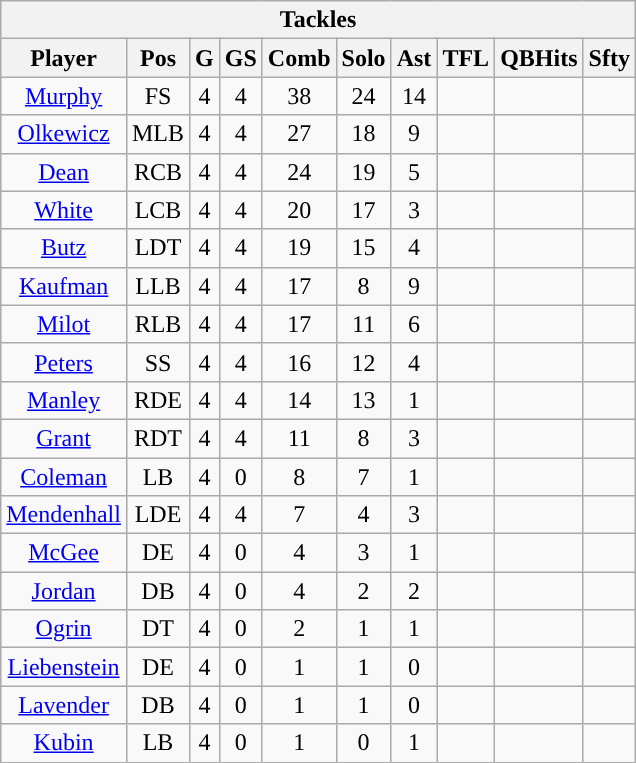<table class="wikitable" style="text-align:center">
<tr>
<th colspan="10">Tackles</th>
</tr>
<tr>
<th>Player</th>
<th>Pos</th>
<th>G</th>
<th>GS</th>
<th>Comb</th>
<th>Solo</th>
<th>Ast</th>
<th>TFL</th>
<th>QBHits</th>
<th>Sfty</th>
</tr>
<tr>
<td><a href='#'>Murphy</a></td>
<td>FS</td>
<td>4</td>
<td>4</td>
<td>38</td>
<td>24</td>
<td>14</td>
<td></td>
<td></td>
<td></td>
</tr>
<tr>
<td><a href='#'>Olkewicz</a></td>
<td>MLB</td>
<td>4</td>
<td>4</td>
<td>27</td>
<td>18</td>
<td>9</td>
<td></td>
<td></td>
<td></td>
</tr>
<tr>
<td><a href='#'>Dean</a></td>
<td>RCB</td>
<td>4</td>
<td>4</td>
<td>24</td>
<td>19</td>
<td>5</td>
<td></td>
<td></td>
<td></td>
</tr>
<tr>
<td><a href='#'>White</a></td>
<td>LCB</td>
<td>4</td>
<td>4</td>
<td>20</td>
<td>17</td>
<td>3</td>
<td></td>
<td></td>
<td></td>
</tr>
<tr>
<td><a href='#'>Butz</a></td>
<td>LDT</td>
<td>4</td>
<td>4</td>
<td>19</td>
<td>15</td>
<td>4</td>
<td></td>
<td></td>
<td></td>
</tr>
<tr>
<td><a href='#'>Kaufman</a></td>
<td>LLB</td>
<td>4</td>
<td>4</td>
<td>17</td>
<td>8</td>
<td>9</td>
<td></td>
<td></td>
<td></td>
</tr>
<tr>
<td><a href='#'>Milot</a></td>
<td>RLB</td>
<td>4</td>
<td>4</td>
<td>17</td>
<td>11</td>
<td>6</td>
<td></td>
<td></td>
<td></td>
</tr>
<tr>
<td><a href='#'>Peters</a></td>
<td>SS</td>
<td>4</td>
<td>4</td>
<td>16</td>
<td>12</td>
<td>4</td>
<td></td>
<td></td>
<td></td>
</tr>
<tr>
<td><a href='#'>Manley</a></td>
<td>RDE</td>
<td>4</td>
<td>4</td>
<td>14</td>
<td>13</td>
<td>1</td>
<td></td>
<td></td>
<td></td>
</tr>
<tr>
<td><a href='#'>Grant</a></td>
<td>RDT</td>
<td>4</td>
<td>4</td>
<td>11</td>
<td>8</td>
<td>3</td>
<td></td>
<td></td>
<td></td>
</tr>
<tr>
<td><a href='#'>Coleman</a></td>
<td>LB</td>
<td>4</td>
<td>0</td>
<td>8</td>
<td>7</td>
<td>1</td>
<td></td>
<td></td>
<td></td>
</tr>
<tr>
<td><a href='#'>Mendenhall</a></td>
<td>LDE</td>
<td>4</td>
<td>4</td>
<td>7</td>
<td>4</td>
<td>3</td>
<td></td>
<td></td>
<td></td>
</tr>
<tr>
<td><a href='#'>McGee</a></td>
<td>DE</td>
<td>4</td>
<td>0</td>
<td>4</td>
<td>3</td>
<td>1</td>
<td></td>
<td></td>
<td></td>
</tr>
<tr>
<td><a href='#'>Jordan</a></td>
<td>DB</td>
<td>4</td>
<td>0</td>
<td>4</td>
<td>2</td>
<td>2</td>
<td></td>
<td></td>
<td></td>
</tr>
<tr>
<td><a href='#'>Ogrin</a></td>
<td>DT</td>
<td>4</td>
<td>0</td>
<td>2</td>
<td>1</td>
<td>1</td>
<td></td>
<td></td>
<td></td>
</tr>
<tr>
<td><a href='#'>Liebenstein</a></td>
<td>DE</td>
<td>4</td>
<td>0</td>
<td>1</td>
<td>1</td>
<td>0</td>
<td></td>
<td></td>
<td></td>
</tr>
<tr>
<td><a href='#'>Lavender</a></td>
<td>DB</td>
<td>4</td>
<td>0</td>
<td>1</td>
<td>1</td>
<td>0</td>
<td></td>
<td></td>
<td></td>
</tr>
<tr>
<td><a href='#'>Kubin</a></td>
<td>LB</td>
<td>4</td>
<td>0</td>
<td>1</td>
<td>0</td>
<td>1</td>
<td></td>
<td></td>
<td></td>
</tr>
</table>
